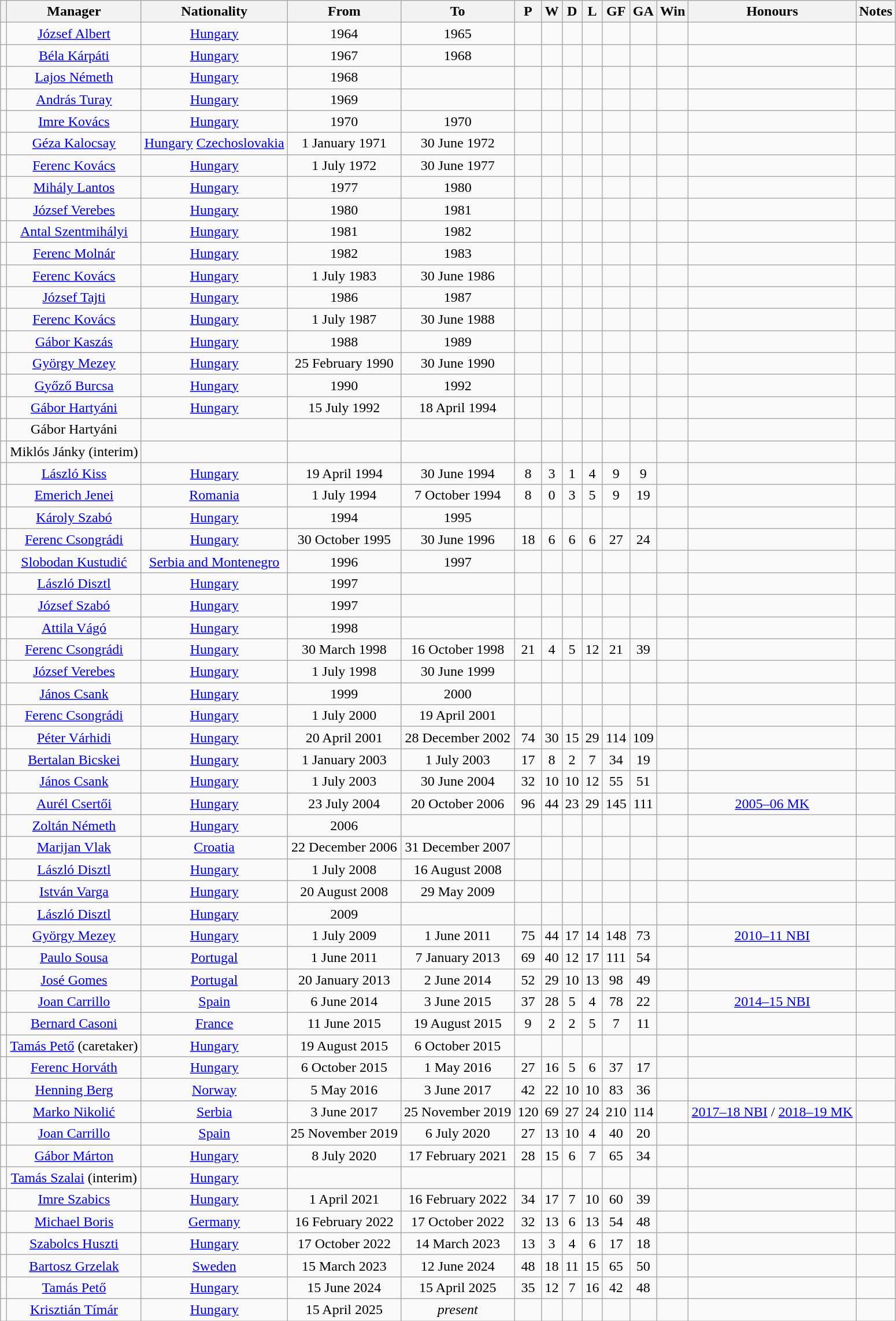<table class="wikitable plainrowheaders sortable" style="text-align:center">
<tr>
<th></th>
<th>Manager</th>
<th>Nationality</th>
<th>From</th>
<th>To</th>
<th>P</th>
<th>W</th>
<th>D</th>
<th>L</th>
<th>GF</th>
<th>GA</th>
<th>Win</th>
<th>Honours</th>
<th>Notes</th>
</tr>
<tr>
<td></td>
<td><a href='#'>József Albert</a></td>
<td> <a href='#'>Hungary</a></td>
<td>1964</td>
<td>1965</td>
<td></td>
<td></td>
<td></td>
<td></td>
<td></td>
<td></td>
<td></td>
<td></td>
<td></td>
</tr>
<tr>
<td></td>
<td><a href='#'>Béla Kárpáti</a></td>
<td> <a href='#'>Hungary</a></td>
<td>1967</td>
<td>1968</td>
<td></td>
<td></td>
<td></td>
<td></td>
<td></td>
<td></td>
<td></td>
<td></td>
<td></td>
</tr>
<tr>
<td></td>
<td><a href='#'>Lajos Németh</a></td>
<td> <a href='#'>Hungary</a></td>
<td>1968</td>
<td></td>
<td></td>
<td></td>
<td></td>
<td></td>
<td></td>
<td></td>
<td></td>
<td></td>
<td></td>
</tr>
<tr>
<td></td>
<td><a href='#'>András Turay</a></td>
<td> <a href='#'>Hungary</a></td>
<td>1969</td>
<td></td>
<td></td>
<td></td>
<td></td>
<td></td>
<td></td>
<td></td>
<td></td>
<td></td>
<td></td>
</tr>
<tr>
<td></td>
<td><a href='#'>Imre Kovács</a></td>
<td> <a href='#'>Hungary</a></td>
<td>1970</td>
<td>1970</td>
<td></td>
<td></td>
<td></td>
<td></td>
<td></td>
<td></td>
<td></td>
<td></td>
<td></td>
</tr>
<tr>
<td></td>
<td><a href='#'>Géza Kalocsay</a></td>
<td> <a href='#'>Hungary</a>  <a href='#'>Czechoslovakia</a></td>
<td>1 January 1971</td>
<td>30 June 1972</td>
<td></td>
<td></td>
<td></td>
<td></td>
<td></td>
<td></td>
<td></td>
<td></td>
<td></td>
</tr>
<tr>
<td></td>
<td><a href='#'>Ferenc Kovács</a></td>
<td> <a href='#'>Hungary</a></td>
<td>1 July 1972</td>
<td>30 June 1977</td>
<td></td>
<td></td>
<td></td>
<td></td>
<td></td>
<td></td>
<td></td>
<td></td>
<td></td>
</tr>
<tr>
<td></td>
<td><a href='#'>Mihály Lantos</a></td>
<td> <a href='#'>Hungary</a></td>
<td>1977</td>
<td>1980</td>
<td></td>
<td></td>
<td></td>
<td></td>
<td></td>
<td></td>
<td></td>
<td></td>
<td></td>
</tr>
<tr>
<td></td>
<td><a href='#'>József Verebes</a></td>
<td> <a href='#'>Hungary</a></td>
<td>1980</td>
<td>1981</td>
<td></td>
<td></td>
<td></td>
<td></td>
<td></td>
<td></td>
<td></td>
<td></td>
<td></td>
</tr>
<tr>
<td></td>
<td><a href='#'>Antal Szentmihályi</a></td>
<td> <a href='#'>Hungary</a></td>
<td>1981</td>
<td>1982</td>
<td></td>
<td></td>
<td></td>
<td></td>
<td></td>
<td></td>
<td></td>
<td></td>
<td></td>
</tr>
<tr>
<td></td>
<td><a href='#'>Ferenc Molnár</a></td>
<td> <a href='#'>Hungary</a></td>
<td>1982</td>
<td>1983</td>
<td></td>
<td></td>
<td></td>
<td></td>
<td></td>
<td></td>
<td></td>
<td></td>
<td></td>
</tr>
<tr>
<td></td>
<td><a href='#'>Ferenc Kovács</a></td>
<td> <a href='#'>Hungary</a></td>
<td>1 July 1983</td>
<td>30 June 1986</td>
<td></td>
<td></td>
<td></td>
<td></td>
<td></td>
<td></td>
<td></td>
<td></td>
<td></td>
</tr>
<tr>
<td></td>
<td><a href='#'>József Tajti</a></td>
<td> <a href='#'>Hungary</a></td>
<td>1986</td>
<td>1987</td>
<td></td>
<td></td>
<td></td>
<td></td>
<td></td>
<td></td>
<td></td>
<td></td>
<td></td>
</tr>
<tr>
<td></td>
<td><a href='#'>Ferenc Kovács</a></td>
<td> <a href='#'>Hungary</a></td>
<td>1 July 1987</td>
<td>30 June 1988</td>
<td></td>
<td></td>
<td></td>
<td></td>
<td></td>
<td></td>
<td></td>
<td></td>
<td></td>
</tr>
<tr>
<td></td>
<td><a href='#'>Gábor Kaszás</a></td>
<td> <a href='#'>Hungary</a></td>
<td>1988</td>
<td>1989</td>
<td></td>
<td></td>
<td></td>
<td></td>
<td></td>
<td></td>
<td></td>
<td></td>
<td></td>
</tr>
<tr>
<td></td>
<td><a href='#'>György Mezey</a></td>
<td> <a href='#'>Hungary</a></td>
<td>25 February 1990</td>
<td>30 June 1990</td>
<td></td>
<td></td>
<td></td>
<td></td>
<td></td>
<td></td>
<td></td>
<td></td>
<td></td>
</tr>
<tr>
<td></td>
<td><a href='#'>Győző Burcsa</a></td>
<td> <a href='#'>Hungary</a></td>
<td>1990</td>
<td>1992</td>
<td></td>
<td></td>
<td></td>
<td></td>
<td></td>
<td></td>
<td></td>
<td></td>
<td></td>
</tr>
<tr>
<td></td>
<td><a href='#'>Gábor Hartyáni</a></td>
<td> <a href='#'>Hungary</a></td>
<td>15 July 1992</td>
<td>18 April 1994</td>
<td></td>
<td></td>
<td></td>
<td></td>
<td></td>
<td></td>
<td></td>
<td></td>
<td></td>
</tr>
<tr>
<td></td>
<td>Gábor Hartyáni</td>
<td></td>
<td></td>
<td></td>
<td></td>
<td></td>
<td></td>
<td></td>
<td></td>
<td></td>
<td></td>
<td></td>
<td></td>
</tr>
<tr>
<td></td>
<td>Miklós Jánky (interim)</td>
<td></td>
<td></td>
<td></td>
<td></td>
<td></td>
<td></td>
<td></td>
<td></td>
<td></td>
<td></td>
<td></td>
<td></td>
</tr>
<tr>
<td></td>
<td><a href='#'>László Kiss</a></td>
<td> <a href='#'>Hungary</a></td>
<td>19 April 1994</td>
<td>30 June 1994</td>
<td>8</td>
<td>3</td>
<td>1</td>
<td>4</td>
<td>9</td>
<td>9</td>
<td></td>
<td></td>
<td></td>
</tr>
<tr>
<td></td>
<td><a href='#'>Emerich Jenei</a></td>
<td>  <a href='#'>Romania</a></td>
<td>1 July 1994</td>
<td>7 October 1994</td>
<td>8</td>
<td>0</td>
<td>3</td>
<td>5</td>
<td>9</td>
<td>19</td>
<td></td>
<td></td>
<td></td>
</tr>
<tr>
<td></td>
<td><a href='#'>Károly Szabó</a></td>
<td> <a href='#'>Hungary</a></td>
<td>1994</td>
<td>1995</td>
<td></td>
<td></td>
<td></td>
<td></td>
<td></td>
<td></td>
<td></td>
<td></td>
<td></td>
</tr>
<tr>
<td></td>
<td><a href='#'>Ferenc Csongrádi</a></td>
<td> <a href='#'>Hungary</a></td>
<td>30 October 1995</td>
<td>30 June 1996</td>
<td>18</td>
<td>6</td>
<td>6</td>
<td>6</td>
<td>27</td>
<td>24</td>
<td></td>
<td></td>
<td></td>
</tr>
<tr>
<td></td>
<td><a href='#'>Slobodan Kustudić</a></td>
<td> <a href='#'>Serbia and Montenegro</a></td>
<td>1996</td>
<td>1997</td>
<td></td>
<td></td>
<td></td>
<td></td>
<td></td>
<td></td>
<td></td>
<td></td>
<td></td>
</tr>
<tr>
<td></td>
<td><a href='#'>László Disztl</a></td>
<td> <a href='#'>Hungary</a></td>
<td>1997</td>
<td></td>
<td></td>
<td></td>
<td></td>
<td></td>
<td></td>
<td></td>
<td></td>
<td></td>
<td></td>
</tr>
<tr>
<td></td>
<td><a href='#'>József Szabó</a></td>
<td> <a href='#'>Hungary</a></td>
<td>1997</td>
<td></td>
<td></td>
<td></td>
<td></td>
<td></td>
<td></td>
<td></td>
<td></td>
<td></td>
<td></td>
</tr>
<tr>
<td></td>
<td><a href='#'>Attila Vágó</a></td>
<td> <a href='#'>Hungary</a></td>
<td>1998</td>
<td></td>
<td></td>
<td></td>
<td></td>
<td></td>
<td></td>
<td></td>
<td></td>
<td></td>
<td></td>
</tr>
<tr>
<td></td>
<td><a href='#'>Ferenc Csongrádi</a></td>
<td> <a href='#'>Hungary</a></td>
<td>30 March 1998</td>
<td>16 October 1998</td>
<td>21</td>
<td>4</td>
<td>5</td>
<td>12</td>
<td>21</td>
<td>39</td>
<td></td>
<td></td>
<td></td>
</tr>
<tr>
<td></td>
<td><a href='#'>József Verebes</a></td>
<td> <a href='#'>Hungary</a></td>
<td>1 July 1998</td>
<td>30 June 1999</td>
<td></td>
<td></td>
<td></td>
<td></td>
<td></td>
<td></td>
<td></td>
<td></td>
<td></td>
</tr>
<tr>
<td></td>
<td><a href='#'>János Csank</a></td>
<td> <a href='#'>Hungary</a></td>
<td>1999</td>
<td>2000</td>
<td></td>
<td></td>
<td></td>
<td></td>
<td></td>
<td></td>
<td></td>
<td></td>
<td></td>
</tr>
<tr>
<td></td>
<td><a href='#'>Ferenc Csongrádi</a></td>
<td> <a href='#'>Hungary</a></td>
<td>1 July 2000</td>
<td>19 April 2001</td>
<td></td>
<td></td>
<td></td>
<td></td>
<td></td>
<td></td>
<td></td>
<td></td>
<td></td>
</tr>
<tr>
<td></td>
<td><a href='#'>Péter Várhidi</a></td>
<td> <a href='#'>Hungary</a></td>
<td>20 April 2001</td>
<td>28 December 2002</td>
<td>74</td>
<td>30</td>
<td>15</td>
<td>29</td>
<td>114</td>
<td>109</td>
<td></td>
<td></td>
<td></td>
</tr>
<tr>
<td></td>
<td><a href='#'>Bertalan Bicskei</a></td>
<td> <a href='#'>Hungary</a></td>
<td>1 January 2003</td>
<td>1 July 2003</td>
<td>17</td>
<td>8</td>
<td>2</td>
<td>7</td>
<td>34</td>
<td>19</td>
<td></td>
<td></td>
<td></td>
</tr>
<tr>
<td></td>
<td><a href='#'>János Csank</a></td>
<td> <a href='#'>Hungary</a></td>
<td>1 July 2003</td>
<td>30 June 2004</td>
<td>32</td>
<td>10</td>
<td>10</td>
<td>12</td>
<td>55</td>
<td>51</td>
<td></td>
<td></td>
<td></td>
</tr>
<tr>
<td></td>
<td><a href='#'>Aurél Csertői</a></td>
<td> <a href='#'>Hungary</a></td>
<td>23 July 2004</td>
<td>20 October 2006</td>
<td>96</td>
<td>44</td>
<td>23</td>
<td>29</td>
<td>145</td>
<td>111</td>
<td></td>
<td><a href='#'>2005–06 MK</a></td>
<td></td>
</tr>
<tr>
<td></td>
<td><a href='#'>Zoltán Németh</a></td>
<td> <a href='#'>Hungary</a></td>
<td>2006</td>
<td></td>
<td></td>
<td></td>
<td></td>
<td></td>
<td></td>
<td></td>
<td></td>
<td></td>
<td></td>
</tr>
<tr>
<td></td>
<td><a href='#'>Marijan Vlak</a></td>
<td> <a href='#'>Croatia</a></td>
<td>22 December 2006</td>
<td>31 December 2007</td>
<td></td>
<td></td>
<td></td>
<td></td>
<td></td>
<td></td>
<td></td>
<td></td>
<td></td>
</tr>
<tr>
<td></td>
<td><a href='#'>László Disztl</a></td>
<td> <a href='#'>Hungary</a></td>
<td>1 July 2008</td>
<td>16 August 2008</td>
<td></td>
<td></td>
<td></td>
<td></td>
<td></td>
<td></td>
<td></td>
<td></td>
<td></td>
</tr>
<tr>
<td></td>
<td><a href='#'>István Varga</a></td>
<td> <a href='#'>Hungary</a></td>
<td>20 August 2008</td>
<td>29 May 2009</td>
<td></td>
<td></td>
<td></td>
<td></td>
<td></td>
<td></td>
<td></td>
<td></td>
<td></td>
</tr>
<tr>
<td></td>
<td><a href='#'>László Disztl</a></td>
<td> <a href='#'>Hungary</a></td>
<td>2009</td>
<td></td>
<td></td>
<td></td>
<td></td>
<td></td>
<td></td>
<td></td>
<td></td>
<td></td>
<td></td>
</tr>
<tr>
<td></td>
<td><a href='#'>György Mezey</a></td>
<td> <a href='#'>Hungary</a></td>
<td>1 July 2009</td>
<td>1 June 2011</td>
<td>75</td>
<td>44</td>
<td>17</td>
<td>14</td>
<td>148</td>
<td>73</td>
<td></td>
<td><a href='#'>2010–11 NBI</a></td>
<td></td>
</tr>
<tr>
<td></td>
<td><a href='#'>Paulo Sousa</a></td>
<td> <a href='#'>Portugal</a></td>
<td>1 June 2011</td>
<td>7 January 2013</td>
<td>69</td>
<td>40</td>
<td>12</td>
<td>17</td>
<td>111</td>
<td>54</td>
<td></td>
<td></td>
<td></td>
</tr>
<tr>
<td></td>
<td><a href='#'>José Gomes</a></td>
<td> <a href='#'>Portugal</a></td>
<td>20 January 2013</td>
<td>2 June 2014</td>
<td>52</td>
<td>29</td>
<td>10</td>
<td>13</td>
<td>98</td>
<td>49</td>
<td></td>
<td></td>
<td></td>
</tr>
<tr>
<td></td>
<td><a href='#'>Joan Carrillo</a></td>
<td> <a href='#'>Spain</a></td>
<td>6 June 2014</td>
<td>3 June 2015</td>
<td>37</td>
<td>28</td>
<td>5</td>
<td>4</td>
<td>78</td>
<td>22</td>
<td></td>
<td><a href='#'>2014–15 NBI</a></td>
<td></td>
</tr>
<tr>
<td></td>
<td><a href='#'>Bernard Casoni</a></td>
<td> <a href='#'>France</a></td>
<td>11 June 2015</td>
<td>19 August 2015</td>
<td>9</td>
<td>2</td>
<td>2</td>
<td>5</td>
<td>7</td>
<td>11</td>
<td></td>
<td></td>
<td></td>
</tr>
<tr>
<td></td>
<td><a href='#'>Tamás Pető</a> (caretaker)</td>
<td> <a href='#'>Hungary</a></td>
<td>19 August 2015</td>
<td>6 October 2015</td>
<td></td>
<td></td>
<td></td>
<td></td>
<td></td>
<td></td>
<td></td>
<td></td>
<td></td>
</tr>
<tr>
<td></td>
<td><a href='#'>Ferenc Horváth</a></td>
<td> <a href='#'>Hungary</a></td>
<td>6 October 2015</td>
<td>1 May 2016</td>
<td>27</td>
<td>16</td>
<td>5</td>
<td>6</td>
<td>37</td>
<td>17</td>
<td></td>
<td></td>
<td></td>
</tr>
<tr>
<td></td>
<td><a href='#'>Henning Berg</a></td>
<td> <a href='#'>Norway</a></td>
<td>5 May 2016</td>
<td>3 June 2017</td>
<td>42</td>
<td>22</td>
<td>10</td>
<td>10</td>
<td>83</td>
<td>36</td>
<td></td>
<td></td>
<td></td>
</tr>
<tr>
<td></td>
<td><a href='#'>Marko Nikolić</a></td>
<td> <a href='#'>Serbia</a></td>
<td>3 June 2017</td>
<td>25 November 2019</td>
<td>120</td>
<td>69</td>
<td>27</td>
<td>24</td>
<td>210</td>
<td>114</td>
<td></td>
<td><a href='#'>2017–18 NBI</a> / <a href='#'>2018–19 MK</a></td>
<td></td>
</tr>
<tr>
<td></td>
<td><a href='#'>Joan Carrillo</a></td>
<td> <a href='#'>Spain</a></td>
<td>25 November 2019</td>
<td>6 July 2020</td>
<td>27</td>
<td>13</td>
<td>10</td>
<td>4</td>
<td>40</td>
<td>20</td>
<td></td>
<td></td>
<td></td>
</tr>
<tr>
<td></td>
<td><a href='#'>Gábor Márton</a></td>
<td> <a href='#'>Hungary</a></td>
<td>8 July 2020</td>
<td>17 February 2021</td>
<td>28</td>
<td>15</td>
<td>6</td>
<td>7</td>
<td>65</td>
<td>34</td>
<td></td>
<td></td>
<td></td>
</tr>
<tr>
<td></td>
<td><a href='#'>Tamás Szalai</a> (interim)</td>
<td> <a href='#'>Hungary</a></td>
<td></td>
<td></td>
<td></td>
<td></td>
<td></td>
<td></td>
<td></td>
<td></td>
<td></td>
<td></td>
<td></td>
</tr>
<tr>
<td></td>
<td><a href='#'>Imre Szabics</a></td>
<td> <a href='#'>Hungary</a></td>
<td>1 April 2021</td>
<td>16 February 2022</td>
<td>34</td>
<td>17</td>
<td>7</td>
<td>10</td>
<td>60</td>
<td>39</td>
<td></td>
<td></td>
<td></td>
</tr>
<tr>
<td></td>
<td><a href='#'>Michael Boris</a></td>
<td> <a href='#'>Germany</a></td>
<td>16 February 2022</td>
<td>17 October 2022</td>
<td>32</td>
<td>13</td>
<td>6</td>
<td>13</td>
<td>54</td>
<td>48</td>
<td></td>
<td></td>
<td></td>
</tr>
<tr>
<td></td>
<td><a href='#'>Szabolcs Huszti</a></td>
<td> <a href='#'>Hungary</a></td>
<td>17 October 2022</td>
<td>14 March 2023</td>
<td>13</td>
<td>3</td>
<td>4</td>
<td>6</td>
<td>17</td>
<td>18</td>
<td></td>
<td></td>
<td></td>
</tr>
<tr>
<td></td>
<td><a href='#'>Bartosz Grzelak</a></td>
<td> <a href='#'>Sweden</a></td>
<td>15 March 2023</td>
<td>12 June 2024</td>
<td>48</td>
<td>18</td>
<td>11</td>
<td>15</td>
<td>65</td>
<td>50</td>
<td></td>
<td></td>
<td></td>
</tr>
<tr>
<td></td>
<td><a href='#'>Tamás Pető</a></td>
<td> <a href='#'>Hungary</a></td>
<td>15 June 2024</td>
<td>15 April 2025</td>
<td>35</td>
<td>12</td>
<td>7</td>
<td>16</td>
<td>42</td>
<td>48</td>
<td></td>
<td></td>
<td></td>
</tr>
<tr>
<td></td>
<td><a href='#'>Krisztián Tímár</a></td>
<td> <a href='#'>Hungary</a></td>
<td>15 April 2025</td>
<td><em>present</em></td>
<td></td>
<td></td>
<td></td>
<td></td>
<td></td>
<td></td>
<td></td>
<td></td>
<td></td>
</tr>
</table>
